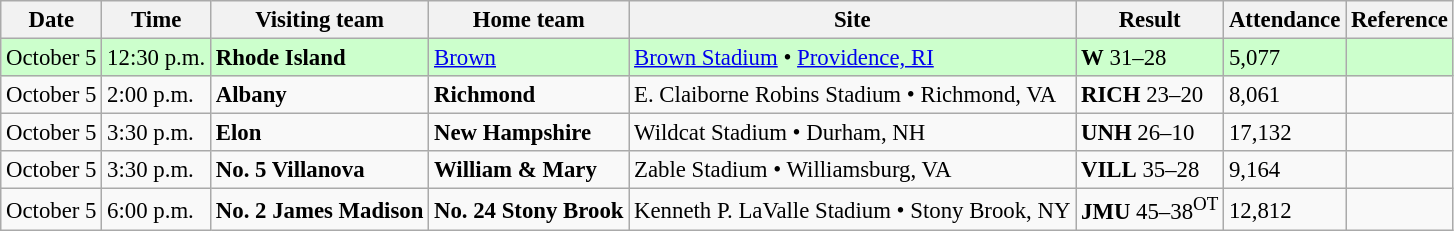<table class="wikitable" style="font-size:95%;">
<tr>
<th>Date</th>
<th>Time</th>
<th>Visiting team</th>
<th>Home team</th>
<th>Site</th>
<th>Result</th>
<th>Attendance</th>
<th class="unsortable">Reference</th>
</tr>
<tr bgcolor=#ccffcc>
<td>October 5</td>
<td>12:30 p.m.</td>
<td><strong>Rhode Island</strong></td>
<td><a href='#'>Brown</a></td>
<td><a href='#'>Brown Stadium</a> • <a href='#'>Providence, RI</a></td>
<td><strong>W</strong> 31–28</td>
<td>5,077</td>
<td></td>
</tr>
<tr bgcolor=>
<td>October 5</td>
<td>2:00 p.m.</td>
<td><strong>Albany</strong></td>
<td><strong>Richmond</strong></td>
<td>E. Claiborne Robins Stadium • Richmond, VA</td>
<td><strong>RICH</strong> 23–20</td>
<td>8,061</td>
<td></td>
</tr>
<tr bgcolor=>
<td>October 5</td>
<td>3:30 p.m.</td>
<td><strong>Elon</strong></td>
<td><strong>New Hampshire</strong></td>
<td>Wildcat Stadium • Durham, NH</td>
<td><strong>UNH</strong> 26–10</td>
<td>17,132</td>
<td></td>
</tr>
<tr bgcolor=>
<td>October 5</td>
<td>3:30 p.m.</td>
<td><strong>No. 5 Villanova</strong></td>
<td><strong>William & Mary</strong></td>
<td>Zable Stadium • Williamsburg, VA</td>
<td><strong>VILL</strong> 35–28</td>
<td>9,164</td>
<td></td>
</tr>
<tr bgcolor=>
<td>October 5</td>
<td>6:00 p.m.</td>
<td><strong>No. 2 James Madison</strong></td>
<td><strong>No. 24 Stony Brook</strong></td>
<td>Kenneth P. LaValle Stadium • Stony Brook, NY</td>
<td><strong>JMU</strong> 45–38<sup>OT</sup></td>
<td>12,812</td>
<td></td>
</tr>
</table>
